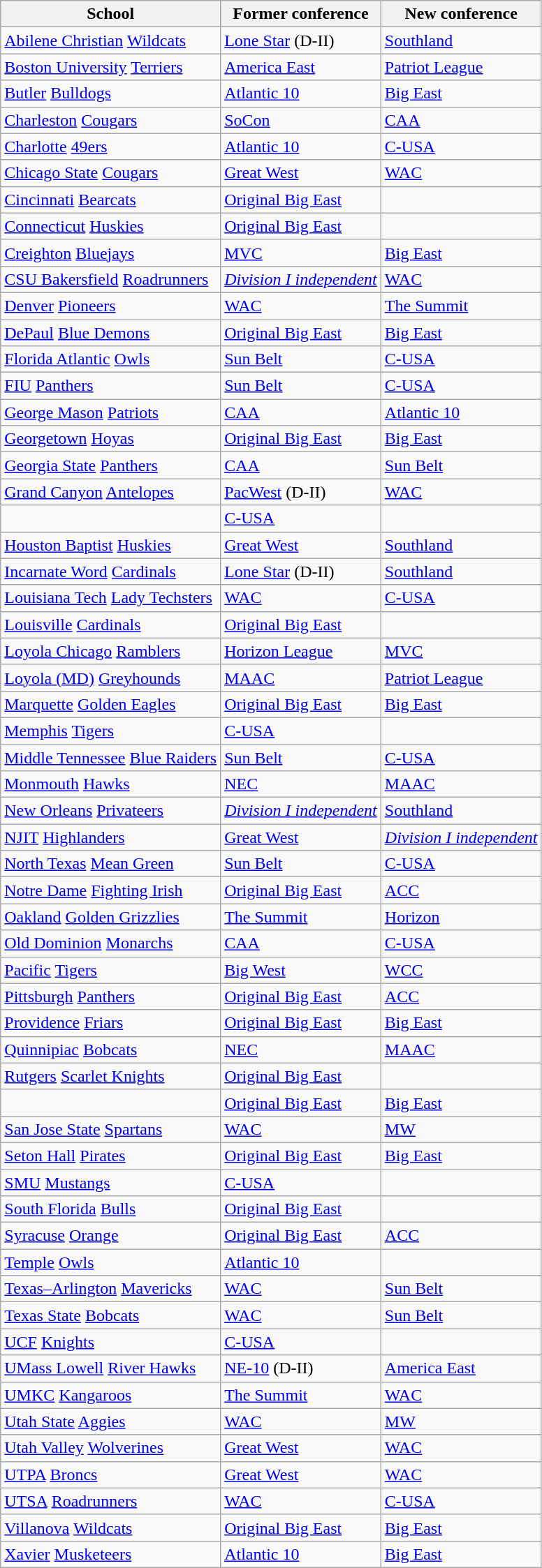<table class="wikitable sortable">
<tr>
<th>School</th>
<th>Former conference</th>
<th>New conference</th>
</tr>
<tr>
<td><a href='#'>Abilene Christian</a> <a href='#'>Wildcats</a></td>
<td><a href='#'>Lone Star</a> (D-II)</td>
<td><a href='#'>Southland</a></td>
</tr>
<tr>
<td><a href='#'>Boston University</a> <a href='#'>Terriers</a></td>
<td><a href='#'>America East</a></td>
<td><a href='#'>Patriot League</a></td>
</tr>
<tr>
<td><a href='#'>Butler</a> <a href='#'>Bulldogs</a></td>
<td><a href='#'>Atlantic 10</a></td>
<td><a href='#'>Big East</a></td>
</tr>
<tr>
<td><a href='#'>Charleston</a> <a href='#'>Cougars</a></td>
<td><a href='#'>SoCon</a></td>
<td><a href='#'>CAA</a></td>
</tr>
<tr>
<td><a href='#'>Charlotte</a> <a href='#'>49ers</a></td>
<td><a href='#'>Atlantic 10</a></td>
<td><a href='#'>C-USA</a></td>
</tr>
<tr>
<td><a href='#'>Chicago State</a> <a href='#'>Cougars</a></td>
<td><a href='#'>Great West</a></td>
<td><a href='#'>WAC</a></td>
</tr>
<tr>
<td><a href='#'>Cincinnati</a> <a href='#'>Bearcats</a></td>
<td><a href='#'>Original Big East</a></td>
<td></td>
</tr>
<tr>
<td><a href='#'>Connecticut</a> <a href='#'>Huskies</a></td>
<td><a href='#'>Original Big East</a></td>
<td></td>
</tr>
<tr>
<td><a href='#'>Creighton</a> <a href='#'>Bluejays</a></td>
<td><a href='#'>MVC</a></td>
<td><a href='#'>Big East</a></td>
</tr>
<tr>
<td><a href='#'>CSU Bakersfield</a> <a href='#'>Roadrunners</a></td>
<td><em><a href='#'>Division I independent</a></em></td>
<td><a href='#'>WAC</a></td>
</tr>
<tr>
<td><a href='#'>Denver</a> <a href='#'>Pioneers</a></td>
<td><a href='#'>WAC</a></td>
<td><a href='#'>The Summit</a></td>
</tr>
<tr>
<td><a href='#'>DePaul</a> <a href='#'>Blue Demons</a></td>
<td><a href='#'>Original Big East</a></td>
<td><a href='#'>Big East</a></td>
</tr>
<tr>
<td><a href='#'>Florida Atlantic</a> <a href='#'>Owls</a></td>
<td><a href='#'>Sun Belt</a></td>
<td><a href='#'>C-USA</a></td>
</tr>
<tr>
<td><a href='#'>FIU</a> <a href='#'>Panthers</a></td>
<td><a href='#'>Sun Belt</a></td>
<td><a href='#'>C-USA</a></td>
</tr>
<tr>
<td><a href='#'>George Mason</a> <a href='#'>Patriots</a></td>
<td><a href='#'>CAA</a></td>
<td><a href='#'>Atlantic 10</a></td>
</tr>
<tr>
<td><a href='#'>Georgetown</a> <a href='#'>Hoyas</a></td>
<td><a href='#'>Original Big East</a></td>
<td><a href='#'>Big East</a></td>
</tr>
<tr>
<td><a href='#'>Georgia State</a> <a href='#'>Panthers</a></td>
<td><a href='#'>CAA</a></td>
<td><a href='#'>Sun Belt</a></td>
</tr>
<tr>
<td><a href='#'>Grand Canyon</a> <a href='#'>Antelopes</a></td>
<td><a href='#'>PacWest</a> (D-II)</td>
<td><a href='#'>WAC</a></td>
</tr>
<tr>
<td></td>
<td><a href='#'>C-USA</a></td>
<td></td>
</tr>
<tr>
<td><a href='#'>Houston Baptist</a> <a href='#'>Huskies</a></td>
<td><a href='#'>Great West</a></td>
<td><a href='#'>Southland</a></td>
</tr>
<tr>
<td><a href='#'>Incarnate Word</a> <a href='#'>Cardinals</a></td>
<td><a href='#'>Lone Star</a> (D-II)</td>
<td><a href='#'>Southland</a></td>
</tr>
<tr>
<td><a href='#'>Louisiana Tech</a> <a href='#'>Lady Techsters</a></td>
<td><a href='#'>WAC</a></td>
<td><a href='#'>C-USA</a></td>
</tr>
<tr>
<td><a href='#'>Louisville</a> <a href='#'>Cardinals</a></td>
<td><a href='#'>Original Big East</a></td>
<td></td>
</tr>
<tr>
<td><a href='#'>Loyola Chicago</a> <a href='#'>Ramblers</a></td>
<td><a href='#'>Horizon League</a></td>
<td><a href='#'>MVC</a></td>
</tr>
<tr>
<td><a href='#'>Loyola (MD)</a> <a href='#'>Greyhounds</a></td>
<td><a href='#'>MAAC</a></td>
<td><a href='#'>Patriot League</a></td>
</tr>
<tr>
<td><a href='#'>Marquette</a> <a href='#'>Golden Eagles</a></td>
<td><a href='#'>Original Big East</a></td>
<td><a href='#'>Big East</a></td>
</tr>
<tr>
<td><a href='#'>Memphis</a> <a href='#'>Tigers</a></td>
<td><a href='#'>C-USA</a></td>
<td></td>
</tr>
<tr>
<td><a href='#'>Middle Tennessee</a> <a href='#'>Blue Raiders</a></td>
<td><a href='#'>Sun Belt</a></td>
<td><a href='#'>C-USA</a></td>
</tr>
<tr>
<td><a href='#'>Monmouth</a> <a href='#'>Hawks</a></td>
<td><a href='#'>NEC</a></td>
<td><a href='#'>MAAC</a></td>
</tr>
<tr>
<td><a href='#'>New Orleans</a> <a href='#'>Privateers</a></td>
<td><em><a href='#'>Division I independent</a></em></td>
<td><a href='#'>Southland</a></td>
</tr>
<tr>
<td><a href='#'>NJIT</a> <a href='#'>Highlanders</a></td>
<td><a href='#'>Great West</a></td>
<td><em><a href='#'>Division I independent</a></em></td>
</tr>
<tr>
<td><a href='#'>North Texas</a> <a href='#'>Mean Green</a></td>
<td><a href='#'>Sun Belt</a></td>
<td><a href='#'>C-USA</a></td>
</tr>
<tr>
<td><a href='#'>Notre Dame</a> <a href='#'>Fighting Irish</a></td>
<td><a href='#'>Original Big East</a></td>
<td><a href='#'>ACC</a></td>
</tr>
<tr>
<td><a href='#'>Oakland</a> <a href='#'>Golden Grizzlies</a></td>
<td><a href='#'>The Summit</a></td>
<td><a href='#'>Horizon</a></td>
</tr>
<tr>
<td><a href='#'>Old Dominion</a> <a href='#'>Monarchs</a></td>
<td><a href='#'>CAA</a></td>
<td><a href='#'>C-USA</a></td>
</tr>
<tr>
<td><a href='#'>Pacific</a> <a href='#'>Tigers</a></td>
<td><a href='#'>Big West</a></td>
<td><a href='#'>WCC</a></td>
</tr>
<tr>
<td><a href='#'>Pittsburgh</a> <a href='#'>Panthers</a></td>
<td><a href='#'>Original Big East</a></td>
<td><a href='#'>ACC</a></td>
</tr>
<tr>
<td><a href='#'>Providence</a> <a href='#'>Friars</a></td>
<td><a href='#'>Original Big East</a></td>
<td><a href='#'>Big East</a></td>
</tr>
<tr>
<td><a href='#'>Quinnipiac</a> <a href='#'>Bobcats</a></td>
<td><a href='#'>NEC</a></td>
<td><a href='#'>MAAC</a></td>
</tr>
<tr>
<td><a href='#'>Rutgers</a> <a href='#'>Scarlet Knights</a></td>
<td><a href='#'>Original Big East</a></td>
<td></td>
</tr>
<tr>
<td></td>
<td><a href='#'>Original Big East</a></td>
<td><a href='#'>Big East</a></td>
</tr>
<tr>
<td><a href='#'>San Jose State</a> <a href='#'>Spartans</a></td>
<td><a href='#'>WAC</a></td>
<td><a href='#'>MW</a></td>
</tr>
<tr>
<td><a href='#'>Seton Hall</a> <a href='#'>Pirates</a></td>
<td><a href='#'>Original Big East</a></td>
<td><a href='#'>Big East</a></td>
</tr>
<tr>
<td><a href='#'>SMU</a> <a href='#'>Mustangs</a></td>
<td><a href='#'>C-USA</a></td>
<td></td>
</tr>
<tr>
<td><a href='#'>South Florida</a> <a href='#'>Bulls</a></td>
<td><a href='#'>Original Big East</a></td>
<td></td>
</tr>
<tr>
<td><a href='#'>Syracuse</a> <a href='#'>Orange</a></td>
<td><a href='#'>Original Big East</a></td>
<td><a href='#'>ACC</a></td>
</tr>
<tr>
<td><a href='#'>Temple</a> <a href='#'>Owls</a></td>
<td><a href='#'>Atlantic 10</a></td>
<td></td>
</tr>
<tr>
<td><a href='#'>Texas–Arlington</a> <a href='#'>Mavericks</a></td>
<td><a href='#'>WAC</a></td>
<td><a href='#'>Sun Belt</a></td>
</tr>
<tr>
<td><a href='#'>Texas State</a> <a href='#'>Bobcats</a></td>
<td><a href='#'>WAC</a></td>
<td><a href='#'>Sun Belt</a></td>
</tr>
<tr>
<td><a href='#'>UCF</a> <a href='#'>Knights</a></td>
<td><a href='#'>C-USA</a></td>
<td></td>
</tr>
<tr>
<td><a href='#'>UMass Lowell</a> <a href='#'>River Hawks</a></td>
<td><a href='#'>NE-10</a> (D-II)</td>
<td><a href='#'>America East</a></td>
</tr>
<tr>
<td><a href='#'>UMKC</a> <a href='#'>Kangaroos</a></td>
<td><a href='#'>The Summit</a></td>
<td><a href='#'>WAC</a></td>
</tr>
<tr>
<td><a href='#'>Utah State</a> <a href='#'>Aggies</a></td>
<td><a href='#'>WAC</a></td>
<td><a href='#'>MW</a></td>
</tr>
<tr>
<td><a href='#'>Utah Valley</a> <a href='#'>Wolverines</a></td>
<td><a href='#'>Great West</a></td>
<td><a href='#'>WAC</a></td>
</tr>
<tr>
<td><a href='#'>UTPA</a> <a href='#'>Broncs</a></td>
<td><a href='#'>Great West</a></td>
<td><a href='#'>WAC</a></td>
</tr>
<tr>
<td><a href='#'>UTSA</a> <a href='#'>Roadrunners</a></td>
<td><a href='#'>WAC</a></td>
<td><a href='#'>C-USA</a></td>
</tr>
<tr>
<td><a href='#'>Villanova</a> <a href='#'>Wildcats</a></td>
<td><a href='#'>Original Big East</a></td>
<td><a href='#'>Big East</a></td>
</tr>
<tr>
<td><a href='#'>Xavier</a> <a href='#'>Musketeers</a></td>
<td><a href='#'>Atlantic 10</a></td>
<td><a href='#'>Big East</a></td>
</tr>
</table>
